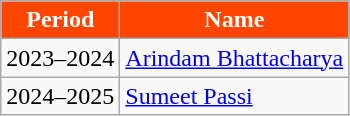<table class="wikitable" style="text-align:center;border:1px solid #FF4500;">
<tr>
<th style="background-color:#FF4500; color:#FFFFFF;">Period</th>
<th style="background-color:#FF4500; color:#FFFFFF;">Name</th>
</tr>
<tr>
<td>2023–2024</td>
<td style="text-align:left;"> <a href='#'>Arindam Bhattacharya</a></td>
</tr>
<tr>
<td>2024–2025</td>
<td style="text-align:left;"> <a href='#'>Sumeet Passi</a></td>
</tr>
</table>
